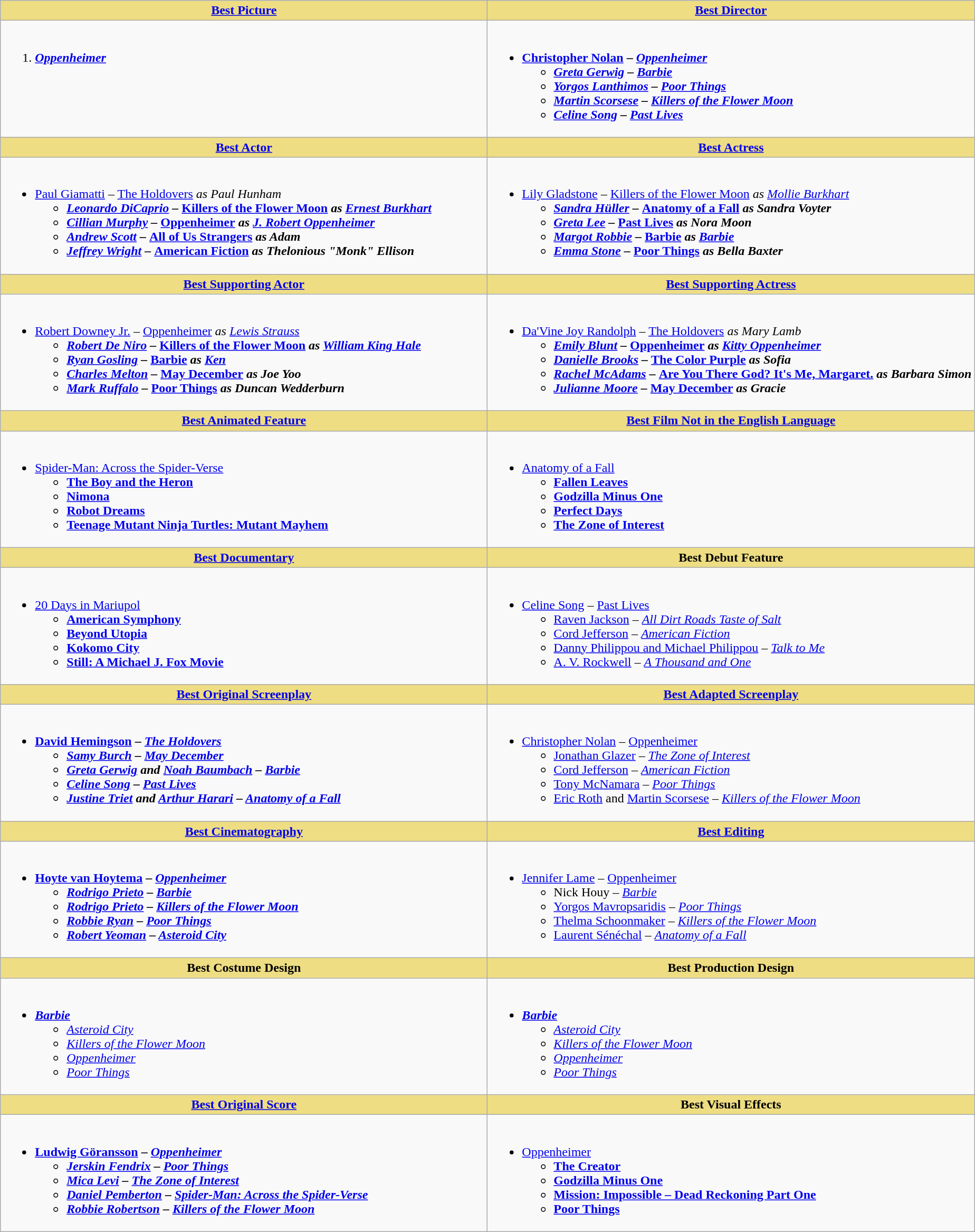<table class="wikitable">
<tr>
<th style="background:#EEDD82; width: 50%"><a href='#'>Best Picture</a></th>
<th style="background:#EEDD82; width: 50%"><a href='#'>Best Director</a></th>
</tr>
<tr>
<td valign="top"><br><ol><li><strong><em><a href='#'>Oppenheimer</a></em></strong></li></ol></td>
<td valign="top"><br><ul><li><strong><a href='#'>Christopher Nolan</a> – <em><a href='#'>Oppenheimer</a><strong><em><ul><li><a href='#'>Greta Gerwig</a> – </em><a href='#'>Barbie</a><em></li><li><a href='#'>Yorgos Lanthimos</a> – </em><a href='#'>Poor Things</a><em></li><li><a href='#'>Martin Scorsese</a> – </em><a href='#'>Killers of the Flower Moon</a><em></li><li><a href='#'>Celine Song</a> – </em><a href='#'>Past Lives</a><em></li></ul></li></ul></td>
</tr>
<tr>
<th style="background:#EEDD82; width: 50%"><a href='#'>Best Actor</a></th>
<th style="background:#EEDD82; width: 50%"><a href='#'>Best Actress</a></th>
</tr>
<tr>
<td valign="top"><br><ul><li></strong><a href='#'>Paul Giamatti</a> – </em><a href='#'>The Holdovers</a><em> as Paul Hunham<strong><ul><li><a href='#'>Leonardo DiCaprio</a> – </em><a href='#'>Killers of the Flower Moon</a><em> as <a href='#'>Ernest Burkhart</a></li><li><a href='#'>Cillian Murphy</a> – </em><a href='#'>Oppenheimer</a><em> as <a href='#'>J. Robert Oppenheimer</a></li><li><a href='#'>Andrew Scott</a> – </em><a href='#'>All of Us Strangers</a><em> as Adam</li><li><a href='#'>Jeffrey Wright</a> – </em><a href='#'>American Fiction</a><em> as Thelonious "Monk" Ellison</li></ul></li></ul></td>
<td valign="top"><br><ul><li></strong><a href='#'>Lily Gladstone</a> – </em><a href='#'>Killers of the Flower Moon</a><em> as <a href='#'>Mollie Burkhart</a><strong><ul><li><a href='#'>Sandra Hüller</a> – </em><a href='#'>Anatomy of a Fall</a><em> as Sandra Voyter</li><li><a href='#'>Greta Lee</a> – </em><a href='#'>Past Lives</a><em> as Nora Moon</li><li><a href='#'>Margot Robbie</a> – </em><a href='#'>Barbie</a><em> as <a href='#'>Barbie</a></li><li><a href='#'>Emma Stone</a> – </em><a href='#'>Poor Things</a><em> as Bella Baxter</li></ul></li></ul></td>
</tr>
<tr>
<th style="background:#EEDD82; width: 50%"><a href='#'>Best Supporting Actor</a></th>
<th style="background:#EEDD82; width: 50%"><a href='#'>Best Supporting Actress</a></th>
</tr>
<tr>
<td valign="top"><br><ul><li></strong><a href='#'>Robert Downey Jr.</a> – </em><a href='#'>Oppenheimer</a><em> as <a href='#'>Lewis Strauss</a><strong><ul><li><a href='#'>Robert De Niro</a> – </em><a href='#'>Killers of the Flower Moon</a><em> as <a href='#'>William King Hale</a></li><li><a href='#'>Ryan Gosling</a> – </em><a href='#'>Barbie</a><em> as <a href='#'>Ken</a></li><li><a href='#'>Charles Melton</a> – </em><a href='#'>May December</a><em> as Joe Yoo</li><li><a href='#'>Mark Ruffalo</a> – </em><a href='#'>Poor Things</a><em> as Duncan Wedderburn</li></ul></li></ul></td>
<td valign="top"><br><ul><li></strong><a href='#'>Da'Vine Joy Randolph</a> – </em><a href='#'>The Holdovers</a><em> as Mary Lamb<strong><ul><li><a href='#'>Emily Blunt</a> – </em><a href='#'>Oppenheimer</a><em> as <a href='#'>Kitty Oppenheimer</a></li><li><a href='#'>Danielle Brooks</a> – </em><a href='#'>The Color Purple</a><em> as Sofia</li><li><a href='#'>Rachel McAdams</a> – </em><a href='#'>Are You There God? It's Me, Margaret.</a><em> as Barbara Simon</li><li><a href='#'>Julianne Moore</a> – </em><a href='#'>May December</a><em> as Gracie</li></ul></li></ul></td>
</tr>
<tr>
<th style="background:#EEDD82; width: 50%"><a href='#'>Best Animated Feature</a></th>
<th style="background:#EEDD82; width: 50%"><a href='#'>Best Film Not in the English Language</a></th>
</tr>
<tr>
<td valign="top"><br><ul><li></em></strong><a href='#'>Spider-Man: Across the Spider-Verse</a><strong><em><ul><li></em><a href='#'>The Boy and the Heron</a><em></li><li></em><a href='#'>Nimona</a><em></li><li></em><a href='#'>Robot Dreams</a><em></li><li></em><a href='#'>Teenage Mutant Ninja Turtles: Mutant Mayhem</a><em></li></ul></li></ul></td>
<td valign="top"><br><ul><li></em></strong><a href='#'>Anatomy of a Fall</a><strong><em><ul><li></em><a href='#'>Fallen Leaves</a><em></li><li></em><a href='#'>Godzilla Minus One</a><em></li><li></em><a href='#'>Perfect Days</a><em></li><li></em><a href='#'>The Zone of Interest</a><em></li></ul></li></ul></td>
</tr>
<tr>
<th style="background:#EEDD82; width: 50%"><a href='#'>Best Documentary</a></th>
<th style="background:#EEDD82; width: 50%">Best Debut Feature</th>
</tr>
<tr>
<td valign="top"><br><ul><li></em></strong><a href='#'>20 Days in Mariupol</a><strong><em><ul><li></em><a href='#'>American Symphony</a><em></li><li></em><a href='#'>Beyond Utopia</a><em></li><li></em><a href='#'>Kokomo City</a><em></li><li></em><a href='#'>Still: A Michael J. Fox Movie</a><em></li></ul></li></ul></td>
<td valign="top"><br><ul><li></strong><a href='#'>Celine Song</a> – </em><a href='#'>Past Lives</a></em></strong><ul><li><a href='#'>Raven Jackson</a> – <em><a href='#'>All Dirt Roads Taste of Salt</a></em></li><li><a href='#'>Cord Jefferson</a> – <em><a href='#'>American Fiction</a></em></li><li><a href='#'>Danny Philippou and Michael Philippou</a> – <em><a href='#'>Talk to Me</a></em></li><li><a href='#'>A. V. Rockwell</a> – <em><a href='#'>A Thousand and One</a></em></li></ul></li></ul></td>
</tr>
<tr>
<th style="background:#EEDD82; width: 50%"><a href='#'>Best Original Screenplay</a></th>
<th style="background:#EEDD82; width: 50%"><a href='#'>Best Adapted Screenplay</a></th>
</tr>
<tr>
<td valign="top"><br><ul><li><strong><a href='#'>David Hemingson</a> – <em><a href='#'>The Holdovers</a><strong><em><ul><li><a href='#'>Samy Burch</a> – </em><a href='#'>May December</a><em></li><li><a href='#'>Greta Gerwig</a> and <a href='#'>Noah Baumbach</a> – </em><a href='#'>Barbie</a><em></li><li><a href='#'>Celine Song</a> – </em><a href='#'>Past Lives</a><em></li><li><a href='#'>Justine Triet</a> and <a href='#'>Arthur Harari</a> – </em><a href='#'>Anatomy of a Fall</a><em></li></ul></li></ul></td>
<td valign="top"><br><ul><li></strong><a href='#'>Christopher Nolan</a> – </em><a href='#'>Oppenheimer</a></em></strong><ul><li><a href='#'>Jonathan Glazer</a> – <em><a href='#'>The Zone of Interest</a></em></li><li><a href='#'>Cord Jefferson</a> – <em><a href='#'>American Fiction</a></em></li><li><a href='#'>Tony McNamara</a> – <em><a href='#'>Poor Things</a></em></li><li><a href='#'>Eric Roth</a> and <a href='#'>Martin Scorsese</a> – <em><a href='#'>Killers of the Flower Moon</a></em></li></ul></li></ul></td>
</tr>
<tr>
<th style="background:#EEDD82; width: 50%"><a href='#'>Best Cinematography</a></th>
<th style="background:#EEDD82; width: 50%"><a href='#'>Best Editing</a></th>
</tr>
<tr>
<td valign="top"><br><ul><li><strong><a href='#'>Hoyte van Hoytema</a> – <em><a href='#'>Oppenheimer</a><strong><em><ul><li><a href='#'>Rodrigo Prieto</a> – </em><a href='#'>Barbie</a><em></li><li><a href='#'>Rodrigo Prieto</a> – </em><a href='#'>Killers of the Flower Moon</a><em></li><li><a href='#'>Robbie Ryan</a> – </em><a href='#'>Poor Things</a><em></li><li><a href='#'>Robert Yeoman</a> – </em><a href='#'>Asteroid City</a><em></li></ul></li></ul></td>
<td valign="top"><br><ul><li></strong><a href='#'>Jennifer Lame</a> – </em><a href='#'>Oppenheimer</a></em></strong><ul><li>Nick Houy – <em><a href='#'>Barbie</a></em></li><li><a href='#'>Yorgos Mavropsaridis</a> – <em><a href='#'>Poor Things</a></em></li><li><a href='#'>Thelma Schoonmaker</a> – <em><a href='#'>Killers of the Flower Moon</a></em></li><li><a href='#'>Laurent Sénéchal</a> – <em><a href='#'>Anatomy of a Fall</a></em></li></ul></li></ul></td>
</tr>
<tr>
<th style="background:#EEDD82; width: 50%">Best Costume Design</th>
<th style="background:#EEDD82; width: 50%">Best Production Design</th>
</tr>
<tr>
<td valign="top"><br><ul><li><strong><em><a href='#'>Barbie</a></em></strong><ul><li><em><a href='#'>Asteroid City</a></em></li><li><em><a href='#'>Killers of the Flower Moon</a></em></li><li><em><a href='#'>Oppenheimer</a></em></li><li><em><a href='#'>Poor Things</a></em></li></ul></li></ul></td>
<td valign="top"><br><ul><li><strong><em><a href='#'>Barbie</a></em></strong><ul><li><em><a href='#'>Asteroid City</a></em></li><li><em><a href='#'>Killers of the Flower Moon</a></em></li><li><em><a href='#'>Oppenheimer</a></em></li><li><em><a href='#'>Poor Things</a></em></li></ul></li></ul></td>
</tr>
<tr>
<th style="background:#EEDD82; width: 50%"><a href='#'>Best Original Score</a></th>
<th style="background:#EEDD82; width: 50%">Best Visual Effects</th>
</tr>
<tr>
<td valign="top"><br><ul><li><strong><a href='#'>Ludwig Göransson</a> – <em><a href='#'>Oppenheimer</a><strong><em><ul><li><a href='#'>Jerskin Fendrix</a> – </em><a href='#'>Poor Things</a><em></li><li><a href='#'>Mica Levi</a> – </em><a href='#'>The Zone of Interest</a><em></li><li><a href='#'>Daniel Pemberton</a> – </em><a href='#'>Spider-Man: Across the Spider-Verse</a><em></li><li><a href='#'>Robbie Robertson</a> – </em><a href='#'>Killers of the Flower Moon</a><em></li></ul></li></ul></td>
<td valign="top"><br><ul><li></em></strong><a href='#'>Oppenheimer</a><strong><em><ul><li></em><a href='#'>The Creator</a><em></li><li></em><a href='#'>Godzilla Minus One</a><em></li><li></em><a href='#'>Mission: Impossible – Dead Reckoning Part One</a><em></li><li></em><a href='#'>Poor Things</a><em></li></ul></li></ul></td>
</tr>
</table>
